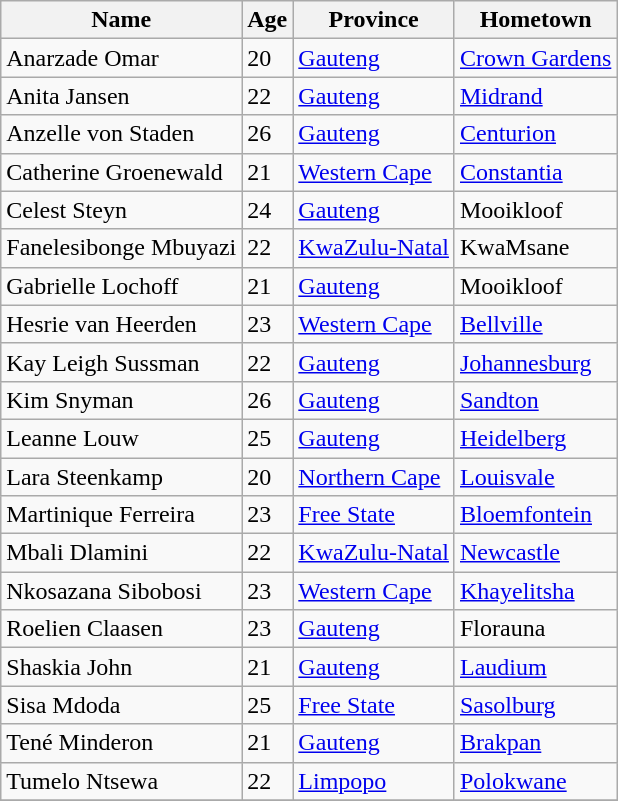<table class="wikitable sortable">
<tr>
<th>Name</th>
<th>Age</th>
<th>Province</th>
<th>Hometown</th>
</tr>
<tr>
<td>Anarzade Omar</td>
<td>20</td>
<td><a href='#'>Gauteng</a></td>
<td><a href='#'>Crown Gardens</a></td>
</tr>
<tr>
<td>Anita Jansen</td>
<td>22</td>
<td><a href='#'>Gauteng</a></td>
<td><a href='#'>Midrand</a></td>
</tr>
<tr>
<td>Anzelle von Staden</td>
<td>26</td>
<td><a href='#'>Gauteng</a></td>
<td><a href='#'>Centurion</a></td>
</tr>
<tr>
<td>Catherine Groenewald</td>
<td>21</td>
<td><a href='#'>Western Cape</a></td>
<td><a href='#'>Constantia</a></td>
</tr>
<tr>
<td>Celest Steyn</td>
<td>24</td>
<td><a href='#'>Gauteng</a></td>
<td>Mooikloof</td>
</tr>
<tr>
<td>Fanelesibonge Mbuyazi</td>
<td>22</td>
<td><a href='#'>KwaZulu-Natal</a></td>
<td>KwaMsane</td>
</tr>
<tr>
<td>Gabrielle Lochoff</td>
<td>21</td>
<td><a href='#'>Gauteng</a></td>
<td>Mooikloof</td>
</tr>
<tr>
<td>Hesrie van Heerden</td>
<td>23</td>
<td><a href='#'>Western Cape</a></td>
<td><a href='#'>Bellville</a></td>
</tr>
<tr>
<td>Kay Leigh Sussman</td>
<td>22</td>
<td><a href='#'>Gauteng</a></td>
<td><a href='#'>Johannesburg</a></td>
</tr>
<tr>
<td>Kim Snyman</td>
<td>26</td>
<td><a href='#'>Gauteng</a></td>
<td><a href='#'>Sandton</a></td>
</tr>
<tr>
<td>Leanne Louw</td>
<td>25</td>
<td><a href='#'>Gauteng</a></td>
<td><a href='#'>Heidelberg</a></td>
</tr>
<tr>
<td>Lara Steenkamp</td>
<td>20</td>
<td><a href='#'>Northern Cape</a></td>
<td><a href='#'>Louisvale</a></td>
</tr>
<tr>
<td>Martinique Ferreira</td>
<td>23</td>
<td><a href='#'>Free State</a></td>
<td><a href='#'>Bloemfontein</a></td>
</tr>
<tr>
<td>Mbali Dlamini</td>
<td>22</td>
<td><a href='#'>KwaZulu-Natal</a></td>
<td><a href='#'>Newcastle</a></td>
</tr>
<tr>
<td>Nkosazana Sibobosi</td>
<td>23</td>
<td><a href='#'>Western Cape</a></td>
<td><a href='#'>Khayelitsha</a></td>
</tr>
<tr>
<td>Roelien Claasen</td>
<td>23</td>
<td><a href='#'>Gauteng</a></td>
<td>Florauna</td>
</tr>
<tr>
<td>Shaskia John</td>
<td>21</td>
<td><a href='#'>Gauteng</a></td>
<td><a href='#'>Laudium</a></td>
</tr>
<tr>
<td>Sisa Mdoda</td>
<td>25</td>
<td><a href='#'>Free State</a></td>
<td><a href='#'>Sasolburg</a></td>
</tr>
<tr>
<td>Tené Minderon</td>
<td>21</td>
<td><a href='#'>Gauteng</a></td>
<td><a href='#'>Brakpan</a></td>
</tr>
<tr>
<td>Tumelo Ntsewa</td>
<td>22</td>
<td><a href='#'>Limpopo</a></td>
<td><a href='#'>Polokwane</a></td>
</tr>
<tr>
</tr>
</table>
